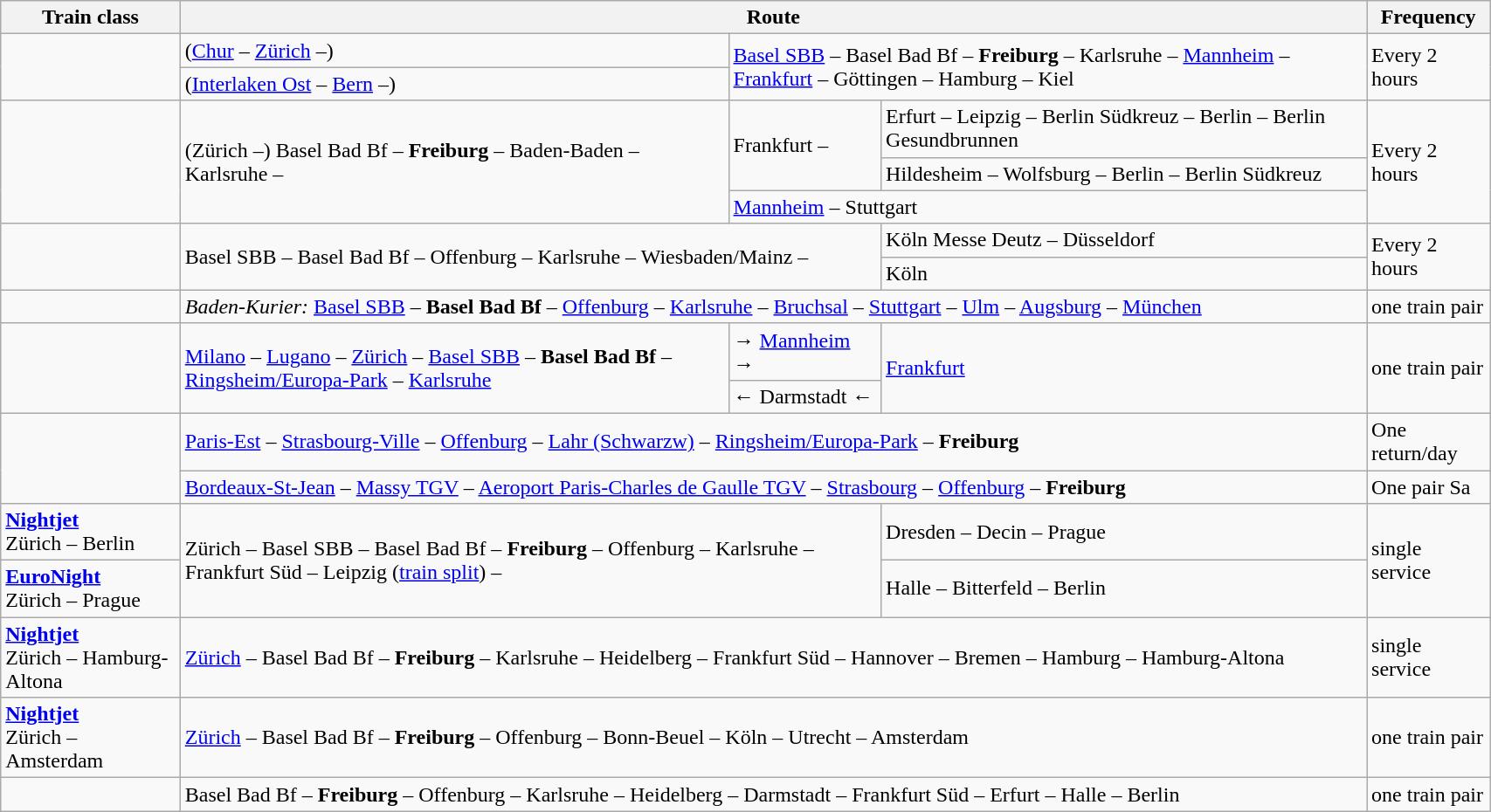<table class="wikitable" width="90%">
<tr>
<th>Train class</th>
<th colspan="3">Route</th>
<th>Frequency</th>
</tr>
<tr>
<td rowspan="2"></td>
<td>(<a href='#'>Chur</a> – <a href='#'>Zürich</a> –)</td>
<td colspan="2" rowspan="2"><a href='#'>Basel SBB</a> – Basel Bad Bf – <strong>Freiburg</strong> – Karlsruhe – <a href='#'>Mannheim</a> – <a href='#'>Frankfurt</a> – Göttingen – Hamburg – Kiel</td>
<td rowspan="2">Every 2 hours</td>
</tr>
<tr>
<td>(<a href='#'>Interlaken Ost</a> – <a href='#'>Bern</a> –)</td>
</tr>
<tr>
<td rowspan="3"></td>
<td rowspan="3">(Zürich –) Basel Bad Bf – <strong>Freiburg</strong> – Baden-Baden – Karlsruhe –</td>
<td rowspan="2">Frankfurt –</td>
<td>Erfurt – Leipzig – Berlin Südkreuz – Berlin – Berlin Gesundbrunnen</td>
<td rowspan="3">Every 2 hours</td>
</tr>
<tr>
<td>Hildesheim – Wolfsburg – Berlin – Berlin Südkreuz</td>
</tr>
<tr>
<td colspan="2"><a href='#'>Mannheim</a> – Stuttgart</td>
</tr>
<tr>
<td rowspan="2"></td>
<td colspan="2" rowspan="2">Basel SBB – Basel Bad Bf – Offenburg – Karlsruhe – Wiesbaden/Mainz –</td>
<td>Köln Messe Deutz – Düsseldorf</td>
<td rowspan="2">Every 2 hours</td>
</tr>
<tr>
<td>Köln</td>
</tr>
<tr>
<td></td>
<td colspan="3"><em>Baden-Kurier:</em> <a href='#'>Basel SBB</a> – <strong>Basel Bad Bf</strong> – <a href='#'>Offenburg</a> – <a href='#'>Karlsruhe</a> – <a href='#'>Bruchsal</a> – <a href='#'>Stuttgart</a> – <a href='#'>Ulm</a> – <a href='#'>Augsburg</a> – <a href='#'>München</a></td>
<td>one train pair</td>
</tr>
<tr>
<td rowspan="2"></td>
<td rowspan="2"><a href='#'>Milano</a> – <a href='#'>Lugano</a> – <a href='#'>Zürich</a> – <a href='#'>Basel SBB</a> – <strong>Basel Bad Bf</strong> – <a href='#'>Ringsheim/Europa-Park</a> – <a href='#'>Karlsruhe</a></td>
<td>→ <a href='#'>Mannheim</a> →</td>
<td rowspan="2"><a href='#'>Frankfurt</a></td>
<td rowspan="2">one train pair</td>
</tr>
<tr>
<td>← Darmstadt ←</td>
</tr>
<tr>
<td rowspan="2"></td>
<td colspan="3"><a href='#'>Paris-Est</a> – <a href='#'>Strasbourg-Ville</a> – <a href='#'>Offenburg</a> – <a href='#'>Lahr (Schwarzw)</a> – <a href='#'>Ringsheim/Europa-Park</a> – <strong>Freiburg</strong></td>
<td>One return/day</td>
</tr>
<tr>
<td colspan="3"><a href='#'>Bordeaux-St-Jean</a> – <a href='#'>Massy TGV</a> – <a href='#'>Aeroport Paris-Charles de Gaulle TGV</a> – <a href='#'>Strasbourg</a> – <a href='#'>Offenburg</a> – <strong>Freiburg</strong></td>
<td>One pair Sa</td>
</tr>
<tr>
<td><strong><a href='#'>Nightjet</a></strong><br>Zürich – Berlin</td>
<td colspan="2" rowspan="2">Zürich – Basel SBB – Basel Bad Bf – <strong>Freiburg</strong> – Offenburg – Karlsruhe – Frankfurt Süd – Leipzig (<a href='#'>train split</a>) –</td>
<td>Dresden – Decin – Prague</td>
<td rowspan="2">single service</td>
</tr>
<tr>
<td><strong><a href='#'>EuroNight</a></strong><br>Zürich – Prague</td>
<td>Halle – Bitterfeld – Berlin</td>
</tr>
<tr>
<td><strong><a href='#'>Nightjet</a></strong><br>Zürich – Hamburg-Altona</td>
<td colspan="3"><a href='#'>Zürich</a> – Basel Bad Bf – <strong>Freiburg</strong> – Karlsruhe – Heidelberg – Frankfurt Süd – Hannover – Bremen – Hamburg – Hamburg-Altona</td>
<td>single service</td>
</tr>
<tr>
<td><strong><a href='#'>Nightjet</a></strong><br>Zürich – Amsterdam</td>
<td colspan="3"><a href='#'>Zürich</a> – Basel Bad Bf – <strong>Freiburg</strong> – Offenburg – Bonn-Beuel – Köln – Utrecht – Amsterdam</td>
<td>one train pair</td>
</tr>
<tr>
<td></td>
<td colspan="3">Basel Bad Bf – <strong>Freiburg</strong> – Offenburg – Karlsruhe – Heidelberg – Darmstadt – Frankfurt Süd – Erfurt – Halle – Berlin</td>
<td>one train pair</td>
</tr>
</table>
